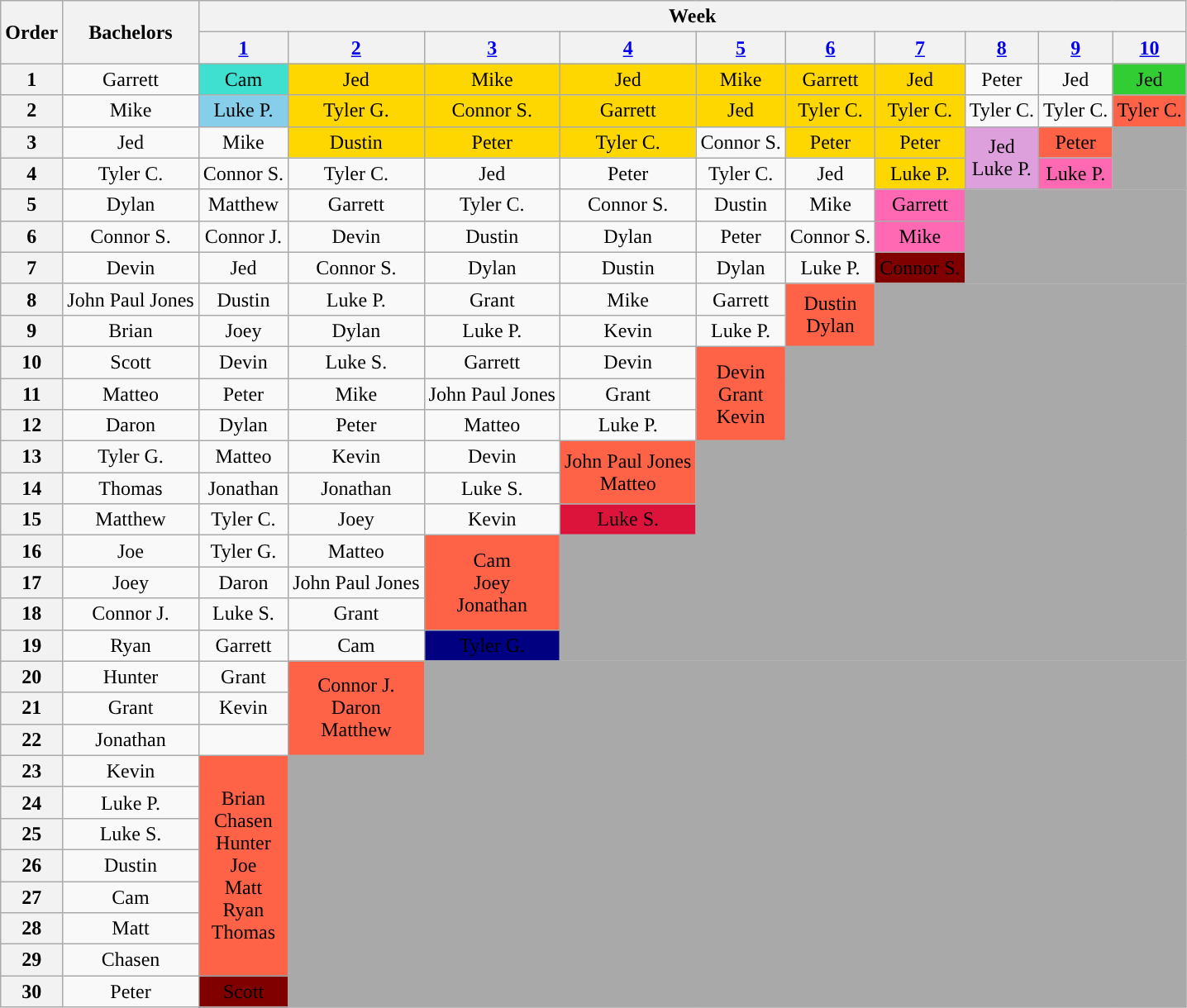<table class="wikitable nowrap" style="text-align:center;">
<tr>
<th rowspan=2>Order</th>
<th rowspan="2">Bachelors</th>
<th colspan="10">Week</th>
</tr>
<tr>
<th><a href='#'>1</a></th>
<th><a href='#'>2</a></th>
<th><a href='#'>3</a></th>
<th><a href='#'>4</a></th>
<th><a href='#'>5</a></th>
<th><a href='#'>6</a></th>
<th><a href='#'>7</a></th>
<th><a href='#'>8</a></th>
<th><a href='#'>9</a></th>
<th><a href='#'>10</a></th>
</tr>
<tr>
<th>1</th>
<td>Garrett</td>
<td style="background:turquoise">Cam</td>
<td bgcolor="gold">Jed</td>
<td bgcolor="gold">Mike</td>
<td bgcolor="gold">Jed</td>
<td bgcolor="gold">Mike</td>
<td bgcolor="gold">Garrett</td>
<td bgcolor="gold">Jed</td>
<td>Peter</td>
<td>Jed</td>
<td bgcolor="limegreen">Jed</td>
</tr>
<tr>
<th>2</th>
<td>Mike</td>
<td style="background:skyblue">Luke P.</td>
<td bgcolor="gold">Tyler G.</td>
<td bgcolor="gold">Connor S.</td>
<td bgcolor="gold">Garrett</td>
<td bgcolor="gold">Jed</td>
<td bgcolor="gold">Tyler C.</td>
<td bgcolor="gold">Tyler C.</td>
<td>Tyler C.</td>
<td>Tyler C.</td>
<td bgcolor="tomato">Tyler C.</td>
</tr>
<tr>
<th>3</th>
<td>Jed</td>
<td>Mike</td>
<td bgcolor="gold">Dustin</td>
<td bgcolor="gold">Peter</td>
<td bgcolor="gold">Tyler C.</td>
<td>Connor S.</td>
<td bgcolor="gold">Peter</td>
<td bgcolor="gold">Peter</td>
<td rowspan="2" bgcolor="plum">Jed<br>Luke P.</td>
<td bgcolor="tomato">Peter</td>
<td rowspan="2"  colspan= "3"bgcolor="darkgray"></td>
</tr>
<tr>
<th>4</th>
<td>Tyler C.</td>
<td>Connor S.</td>
<td>Tyler C.</td>
<td>Jed</td>
<td>Peter</td>
<td>Tyler C.</td>
<td>Jed</td>
<td bgcolor="gold">Luke P.</td>
<td bgcolor="hotpink">Luke P.</td>
</tr>
<tr>
<th>5</th>
<td>Dylan</td>
<td>Matthew</td>
<td>Garrett</td>
<td>Tyler C.</td>
<td>Connor S.</td>
<td>Dustin</td>
<td>Mike</td>
<td bgcolor="hotpink">Garrett</td>
<td rowspan="3"  colspan= "3"bgcolor="darkgray"></td>
</tr>
<tr>
<th>6</th>
<td>Connor S.</td>
<td>Connor J.</td>
<td>Devin</td>
<td>Dustin</td>
<td>Dylan</td>
<td>Peter</td>
<td>Connor S.</td>
<td bgcolor="hotpink">Mike</td>
</tr>
<tr>
<th>7</th>
<td>Devin</td>
<td>Jed</td>
<td>Connor S.</td>
<td>Dylan</td>
<td>Dustin</td>
<td>Dylan</td>
<td>Luke P.</td>
<td bgcolor="maroon"><span>Connor S.</span></td>
</tr>
<tr>
<th>8</th>
<td>John Paul Jones</td>
<td>Dustin</td>
<td>Luke P.</td>
<td>Grant</td>
<td>Mike</td>
<td>Garrett</td>
<td rowspan="2" bgcolor="tomato">Dustin<br>Dylan</td>
<td rowspan="2"  colspan= "4"bgcolor="darkgray"></td>
</tr>
<tr>
<th>9</th>
<td>Brian</td>
<td>Joey</td>
<td>Dylan</td>
<td>Luke P.</td>
<td>Kevin</td>
<td>Luke P.</td>
</tr>
<tr>
<th>10</th>
<td>Scott</td>
<td>Devin</td>
<td>Luke S.</td>
<td>Garrett</td>
<td>Devin</td>
<td rowspan="3" bgcolor="tomato">Devin<br>Grant<br>Kevin</td>
<td rowspan="3"  colspan= "5"bgcolor="darkgray"></td>
</tr>
<tr>
<th>11</th>
<td>Matteo</td>
<td>Peter</td>
<td>Mike</td>
<td>John Paul Jones</td>
<td>Grant</td>
</tr>
<tr>
<th>12</th>
<td>Daron</td>
<td>Dylan</td>
<td>Peter</td>
<td>Matteo</td>
<td>Luke P.</td>
</tr>
<tr>
<th>13</th>
<td>Tyler G.</td>
<td>Matteo</td>
<td>Kevin</td>
<td>Devin</td>
<td rowspan="2" bgcolor="tomato">John Paul Jones<br>Matteo</td>
<td rowspan="3"  colspan= "6"bgcolor="darkgray"></td>
</tr>
<tr>
<th>14</th>
<td>Thomas</td>
<td>Jonathan</td>
<td>Jonathan</td>
<td>Luke S.</td>
</tr>
<tr>
<th>15</th>
<td>Matthew</td>
<td>Tyler C.</td>
<td>Joey</td>
<td>Kevin</td>
<td bgcolor="crimson"><span>Luke S.</span></td>
</tr>
<tr>
<th>16</th>
<td>Joe</td>
<td>Tyler G.</td>
<td>Matteo</td>
<td rowspan="3" bgcolor="tomato">Cam<br>Joey<br>Jonathan</td>
<td rowspan="4"  colspan= "7"bgcolor="darkgray"></td>
</tr>
<tr>
<th>17</th>
<td>Joey</td>
<td>Daron</td>
<td>John Paul Jones</td>
</tr>
<tr>
<th>18</th>
<td>Connor J.</td>
<td>Luke S.</td>
<td>Grant</td>
</tr>
<tr>
<th>19</th>
<td>Ryan</td>
<td>Garrett</td>
<td>Cam</td>
<td bgcolor="navy"><span>Tyler G.</span></td>
</tr>
<tr>
<th>20</th>
<td>Hunter</td>
<td>Grant</td>
<td rowspan="3" bgcolor="tomato">Connor J.<br>Daron<br>Matthew</td>
<td rowspan="3"  colspan= "8" bgcolor="darkgray"></td>
</tr>
<tr>
<th>21</th>
<td>Grant</td>
<td>Kevin</td>
</tr>
<tr>
<th>22</th>
<td>Jonathan</td>
<td></td>
</tr>
<tr>
<th>23</th>
<td>Kevin</td>
<td rowspan="7" bgcolor="tomato">Brian<br>Chasen<br>Hunter<br>Joe<br>Matt<br>Ryan<br>Thomas</td>
<td rowspan="8" colspan= "9"bgcolor="darkgray"></td>
</tr>
<tr>
<th>24</th>
<td>Luke P.</td>
</tr>
<tr>
<th>25</th>
<td>Luke S.</td>
</tr>
<tr>
<th>26</th>
<td>Dustin</td>
</tr>
<tr>
<th>27</th>
<td>Cam</td>
</tr>
<tr>
<th>28</th>
<td>Matt</td>
</tr>
<tr>
<th>29</th>
<td>Chasen</td>
</tr>
<tr>
<th>30</th>
<td>Peter</td>
<td bgcolor="maroon"><span>Scott</span></td>
</tr>
</table>
